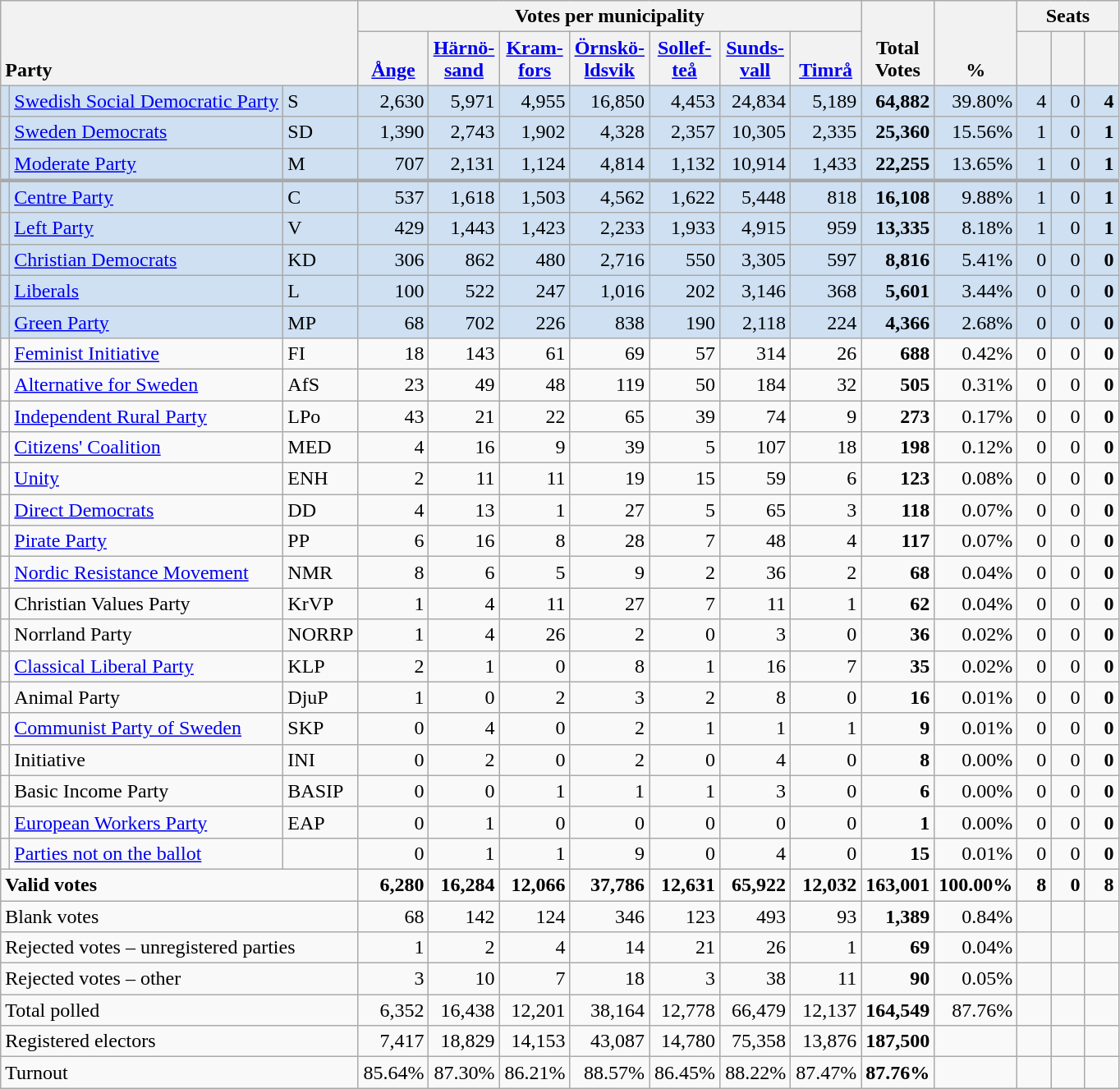<table class="wikitable" border="1" style="text-align:right;">
<tr>
<th style="text-align:left;" valign=bottom rowspan=2 colspan=3>Party</th>
<th colspan=7>Votes per municipality</th>
<th align=center valign=bottom rowspan=2 width="50">Total Votes</th>
<th align=center valign=bottom rowspan=2 width="50">%</th>
<th colspan=3>Seats</th>
</tr>
<tr>
<th align=center valign=bottom width="50"><a href='#'>Ånge</a></th>
<th align=center valign=bottom width="50"><a href='#'>Härnö- sand</a></th>
<th align=center valign=bottom width="50"><a href='#'>Kram- fors</a></th>
<th align=center valign=bottom width="50"><a href='#'>Örnskö- ldsvik</a></th>
<th align=center valign=bottom width="50"><a href='#'>Sollef- teå</a></th>
<th align=center valign=bottom width="50"><a href='#'>Sunds- vall</a></th>
<th align=center valign=bottom width="50"><a href='#'>Timrå</a></th>
<th align=center valign=bottom width="20"><small></small></th>
<th align=center valign=bottom width="20"><small><a href='#'></a></small></th>
<th align=center valign=bottom width="20"><small></small></th>
</tr>
<tr style="background:#CEE0F2;">
<td></td>
<td align=left style="white-space: nowrap;"><a href='#'>Swedish Social Democratic Party</a></td>
<td align=left>S</td>
<td>2,630</td>
<td>5,971</td>
<td>4,955</td>
<td>16,850</td>
<td>4,453</td>
<td>24,834</td>
<td>5,189</td>
<td><strong>64,882</strong></td>
<td>39.80%</td>
<td>4</td>
<td>0</td>
<td><strong>4</strong></td>
</tr>
<tr style="background:#CEE0F2;">
<td></td>
<td align=left><a href='#'>Sweden Democrats</a></td>
<td align=left>SD</td>
<td>1,390</td>
<td>2,743</td>
<td>1,902</td>
<td>4,328</td>
<td>2,357</td>
<td>10,305</td>
<td>2,335</td>
<td><strong>25,360</strong></td>
<td>15.56%</td>
<td>1</td>
<td>0</td>
<td><strong>1</strong></td>
</tr>
<tr style="background:#CEE0F2;">
<td></td>
<td align=left><a href='#'>Moderate Party</a></td>
<td align=left>M</td>
<td>707</td>
<td>2,131</td>
<td>1,124</td>
<td>4,814</td>
<td>1,132</td>
<td>10,914</td>
<td>1,433</td>
<td><strong>22,255</strong></td>
<td>13.65%</td>
<td>1</td>
<td>0</td>
<td><strong>1</strong></td>
</tr>
<tr style="background:#CEE0F2; border-top:3px solid darkgray;">
<td></td>
<td align=left><a href='#'>Centre Party</a></td>
<td align=left>C</td>
<td>537</td>
<td>1,618</td>
<td>1,503</td>
<td>4,562</td>
<td>1,622</td>
<td>5,448</td>
<td>818</td>
<td><strong>16,108</strong></td>
<td>9.88%</td>
<td>1</td>
<td>0</td>
<td><strong>1</strong></td>
</tr>
<tr style="background:#CEE0F2;">
<td></td>
<td align=left><a href='#'>Left Party</a></td>
<td align=left>V</td>
<td>429</td>
<td>1,443</td>
<td>1,423</td>
<td>2,233</td>
<td>1,933</td>
<td>4,915</td>
<td>959</td>
<td><strong>13,335</strong></td>
<td>8.18%</td>
<td>1</td>
<td>0</td>
<td><strong>1</strong></td>
</tr>
<tr style="background:#CEE0F2;">
<td></td>
<td align=left><a href='#'>Christian Democrats</a></td>
<td align=left>KD</td>
<td>306</td>
<td>862</td>
<td>480</td>
<td>2,716</td>
<td>550</td>
<td>3,305</td>
<td>597</td>
<td><strong>8,816</strong></td>
<td>5.41%</td>
<td>0</td>
<td>0</td>
<td><strong>0</strong></td>
</tr>
<tr style="background:#CEE0F2;">
<td></td>
<td align=left><a href='#'>Liberals</a></td>
<td align=left>L</td>
<td>100</td>
<td>522</td>
<td>247</td>
<td>1,016</td>
<td>202</td>
<td>3,146</td>
<td>368</td>
<td><strong>5,601</strong></td>
<td>3.44%</td>
<td>0</td>
<td>0</td>
<td><strong>0</strong></td>
</tr>
<tr style="background:#CEE0F2;">
<td></td>
<td align=left><a href='#'>Green Party</a></td>
<td align=left>MP</td>
<td>68</td>
<td>702</td>
<td>226</td>
<td>838</td>
<td>190</td>
<td>2,118</td>
<td>224</td>
<td><strong>4,366</strong></td>
<td>2.68%</td>
<td>0</td>
<td>0</td>
<td><strong>0</strong></td>
</tr>
<tr>
<td></td>
<td align=left><a href='#'>Feminist Initiative</a></td>
<td align=left>FI</td>
<td>18</td>
<td>143</td>
<td>61</td>
<td>69</td>
<td>57</td>
<td>314</td>
<td>26</td>
<td><strong>688</strong></td>
<td>0.42%</td>
<td>0</td>
<td>0</td>
<td><strong>0</strong></td>
</tr>
<tr>
<td></td>
<td align=left><a href='#'>Alternative for Sweden</a></td>
<td align=left>AfS</td>
<td>23</td>
<td>49</td>
<td>48</td>
<td>119</td>
<td>50</td>
<td>184</td>
<td>32</td>
<td><strong>505</strong></td>
<td>0.31%</td>
<td>0</td>
<td>0</td>
<td><strong>0</strong></td>
</tr>
<tr>
<td></td>
<td align=left><a href='#'>Independent Rural Party</a></td>
<td align=left>LPo</td>
<td>43</td>
<td>21</td>
<td>22</td>
<td>65</td>
<td>39</td>
<td>74</td>
<td>9</td>
<td><strong>273</strong></td>
<td>0.17%</td>
<td>0</td>
<td>0</td>
<td><strong>0</strong></td>
</tr>
<tr>
<td></td>
<td align=left><a href='#'>Citizens' Coalition</a></td>
<td align=left>MED</td>
<td>4</td>
<td>16</td>
<td>9</td>
<td>39</td>
<td>5</td>
<td>107</td>
<td>18</td>
<td><strong>198</strong></td>
<td>0.12%</td>
<td>0</td>
<td>0</td>
<td><strong>0</strong></td>
</tr>
<tr>
<td></td>
<td align=left><a href='#'>Unity</a></td>
<td align=left>ENH</td>
<td>2</td>
<td>11</td>
<td>11</td>
<td>19</td>
<td>15</td>
<td>59</td>
<td>6</td>
<td><strong>123</strong></td>
<td>0.08%</td>
<td>0</td>
<td>0</td>
<td><strong>0</strong></td>
</tr>
<tr>
<td></td>
<td align=left><a href='#'>Direct Democrats</a></td>
<td align=left>DD</td>
<td>4</td>
<td>13</td>
<td>1</td>
<td>27</td>
<td>5</td>
<td>65</td>
<td>3</td>
<td><strong>118</strong></td>
<td>0.07%</td>
<td>0</td>
<td>0</td>
<td><strong>0</strong></td>
</tr>
<tr>
<td></td>
<td align=left><a href='#'>Pirate Party</a></td>
<td align=left>PP</td>
<td>6</td>
<td>16</td>
<td>8</td>
<td>28</td>
<td>7</td>
<td>48</td>
<td>4</td>
<td><strong>117</strong></td>
<td>0.07%</td>
<td>0</td>
<td>0</td>
<td><strong>0</strong></td>
</tr>
<tr>
<td></td>
<td align=left><a href='#'>Nordic Resistance Movement</a></td>
<td align=left>NMR</td>
<td>8</td>
<td>6</td>
<td>5</td>
<td>9</td>
<td>2</td>
<td>36</td>
<td>2</td>
<td><strong>68</strong></td>
<td>0.04%</td>
<td>0</td>
<td>0</td>
<td><strong>0</strong></td>
</tr>
<tr>
<td></td>
<td align=left>Christian Values Party</td>
<td align=left>KrVP</td>
<td>1</td>
<td>4</td>
<td>11</td>
<td>27</td>
<td>7</td>
<td>11</td>
<td>1</td>
<td><strong>62</strong></td>
<td>0.04%</td>
<td>0</td>
<td>0</td>
<td><strong>0</strong></td>
</tr>
<tr>
<td></td>
<td align=left>Norrland Party</td>
<td align=left>NORRP</td>
<td>1</td>
<td>4</td>
<td>26</td>
<td>2</td>
<td>0</td>
<td>3</td>
<td>0</td>
<td><strong>36</strong></td>
<td>0.02%</td>
<td>0</td>
<td>0</td>
<td><strong>0</strong></td>
</tr>
<tr>
<td></td>
<td align=left><a href='#'>Classical Liberal Party</a></td>
<td align=left>KLP</td>
<td>2</td>
<td>1</td>
<td>0</td>
<td>8</td>
<td>1</td>
<td>16</td>
<td>7</td>
<td><strong>35</strong></td>
<td>0.02%</td>
<td>0</td>
<td>0</td>
<td><strong>0</strong></td>
</tr>
<tr>
<td></td>
<td align=left>Animal Party</td>
<td align=left>DjuP</td>
<td>1</td>
<td>0</td>
<td>2</td>
<td>3</td>
<td>2</td>
<td>8</td>
<td>0</td>
<td><strong>16</strong></td>
<td>0.01%</td>
<td>0</td>
<td>0</td>
<td><strong>0</strong></td>
</tr>
<tr>
<td></td>
<td align=left><a href='#'>Communist Party of Sweden</a></td>
<td align=left>SKP</td>
<td>0</td>
<td>4</td>
<td>0</td>
<td>2</td>
<td>1</td>
<td>1</td>
<td>1</td>
<td><strong>9</strong></td>
<td>0.01%</td>
<td>0</td>
<td>0</td>
<td><strong>0</strong></td>
</tr>
<tr>
<td></td>
<td align=left>Initiative</td>
<td align=left>INI</td>
<td>0</td>
<td>2</td>
<td>0</td>
<td>2</td>
<td>0</td>
<td>4</td>
<td>0</td>
<td><strong>8</strong></td>
<td>0.00%</td>
<td>0</td>
<td>0</td>
<td><strong>0</strong></td>
</tr>
<tr>
<td></td>
<td align=left>Basic Income Party</td>
<td align=left>BASIP</td>
<td>0</td>
<td>0</td>
<td>1</td>
<td>1</td>
<td>1</td>
<td>3</td>
<td>0</td>
<td><strong>6</strong></td>
<td>0.00%</td>
<td>0</td>
<td>0</td>
<td><strong>0</strong></td>
</tr>
<tr>
<td></td>
<td align=left><a href='#'>European Workers Party</a></td>
<td align=left>EAP</td>
<td>0</td>
<td>1</td>
<td>0</td>
<td>0</td>
<td>0</td>
<td>0</td>
<td>0</td>
<td><strong>1</strong></td>
<td>0.00%</td>
<td>0</td>
<td>0</td>
<td><strong>0</strong></td>
</tr>
<tr>
<td></td>
<td align=left><a href='#'>Parties not on the ballot</a></td>
<td></td>
<td>0</td>
<td>1</td>
<td>1</td>
<td>9</td>
<td>0</td>
<td>4</td>
<td>0</td>
<td><strong>15</strong></td>
<td>0.01%</td>
<td>0</td>
<td>0</td>
<td><strong>0</strong></td>
</tr>
<tr style="font-weight:bold">
<td align=left colspan=3>Valid votes</td>
<td>6,280</td>
<td>16,284</td>
<td>12,066</td>
<td>37,786</td>
<td>12,631</td>
<td>65,922</td>
<td>12,032</td>
<td>163,001</td>
<td>100.00%</td>
<td>8</td>
<td>0</td>
<td>8</td>
</tr>
<tr>
<td align=left colspan=3>Blank votes</td>
<td>68</td>
<td>142</td>
<td>124</td>
<td>346</td>
<td>123</td>
<td>493</td>
<td>93</td>
<td><strong>1,389</strong></td>
<td>0.84%</td>
<td></td>
<td></td>
<td></td>
</tr>
<tr>
<td align=left colspan=3>Rejected votes – unregistered parties</td>
<td>1</td>
<td>2</td>
<td>4</td>
<td>14</td>
<td>21</td>
<td>26</td>
<td>1</td>
<td><strong>69</strong></td>
<td>0.04%</td>
<td></td>
<td></td>
<td></td>
</tr>
<tr>
<td align=left colspan=3>Rejected votes – other</td>
<td>3</td>
<td>10</td>
<td>7</td>
<td>18</td>
<td>3</td>
<td>38</td>
<td>11</td>
<td><strong>90</strong></td>
<td>0.05%</td>
<td></td>
<td></td>
<td></td>
</tr>
<tr>
<td align=left colspan=3>Total polled</td>
<td>6,352</td>
<td>16,438</td>
<td>12,201</td>
<td>38,164</td>
<td>12,778</td>
<td>66,479</td>
<td>12,137</td>
<td><strong>164,549</strong></td>
<td>87.76%</td>
<td></td>
<td></td>
<td></td>
</tr>
<tr>
<td align=left colspan=3>Registered electors</td>
<td>7,417</td>
<td>18,829</td>
<td>14,153</td>
<td>43,087</td>
<td>14,780</td>
<td>75,358</td>
<td>13,876</td>
<td><strong>187,500</strong></td>
<td></td>
<td></td>
<td></td>
<td></td>
</tr>
<tr>
<td align=left colspan=3>Turnout</td>
<td>85.64%</td>
<td>87.30%</td>
<td>86.21%</td>
<td>88.57%</td>
<td>86.45%</td>
<td>88.22%</td>
<td>87.47%</td>
<td><strong>87.76%</strong></td>
<td></td>
<td></td>
<td></td>
<td></td>
</tr>
</table>
